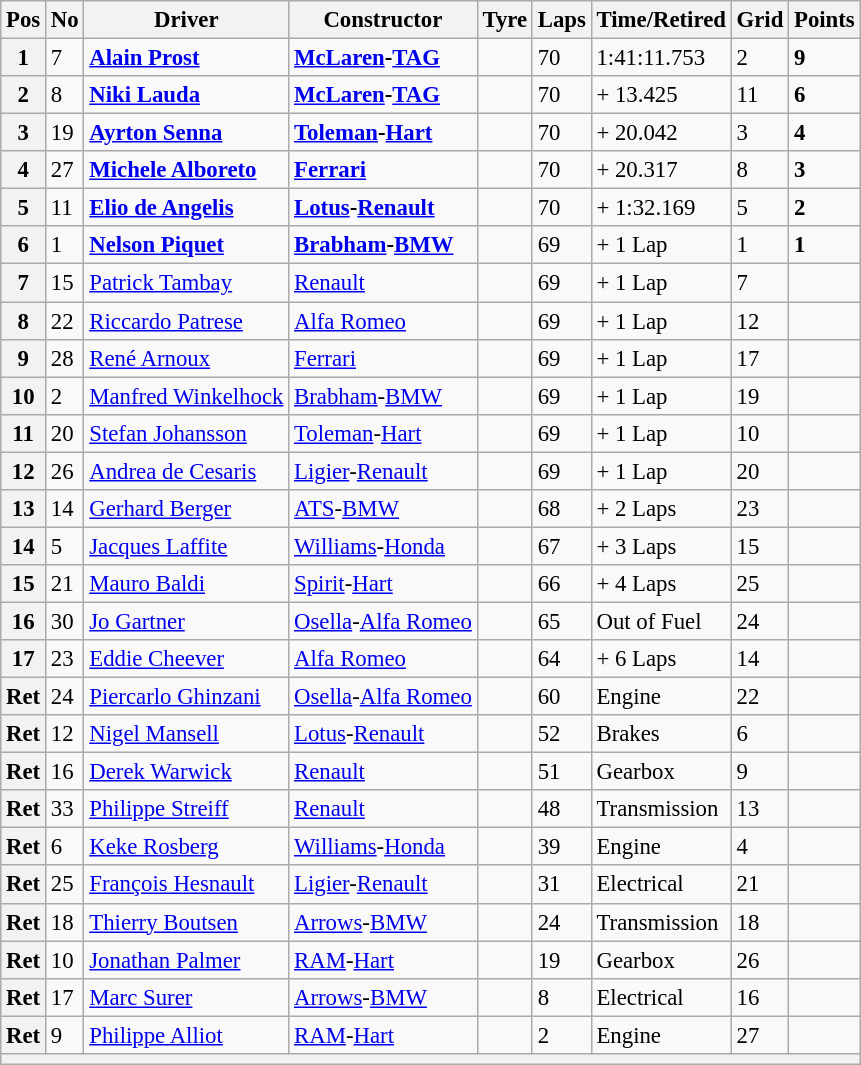<table class="wikitable" style="font-size: 95%;">
<tr>
<th>Pos</th>
<th>No</th>
<th>Driver</th>
<th>Constructor</th>
<th>Tyre</th>
<th>Laps</th>
<th>Time/Retired</th>
<th>Grid</th>
<th>Points</th>
</tr>
<tr>
<th>1</th>
<td>7</td>
<td> <strong><a href='#'>Alain Prost</a></strong></td>
<td><strong><a href='#'>McLaren</a>-<a href='#'>TAG</a></strong></td>
<td></td>
<td>70</td>
<td>1:41:11.753</td>
<td>2</td>
<td><strong>9</strong></td>
</tr>
<tr>
<th>2</th>
<td>8</td>
<td> <strong><a href='#'>Niki Lauda</a></strong></td>
<td><strong><a href='#'>McLaren</a>-<a href='#'>TAG</a></strong></td>
<td></td>
<td>70</td>
<td>+ 13.425</td>
<td>11</td>
<td><strong>6</strong></td>
</tr>
<tr>
<th>3</th>
<td>19</td>
<td> <strong><a href='#'>Ayrton Senna</a></strong></td>
<td><strong><a href='#'>Toleman</a>-<a href='#'>Hart</a></strong></td>
<td></td>
<td>70</td>
<td>+ 20.042</td>
<td>3</td>
<td><strong>4</strong></td>
</tr>
<tr>
<th>4</th>
<td>27</td>
<td> <strong><a href='#'>Michele Alboreto</a></strong></td>
<td><strong><a href='#'>Ferrari</a></strong></td>
<td></td>
<td>70</td>
<td>+ 20.317</td>
<td>8</td>
<td><strong>3</strong></td>
</tr>
<tr>
<th>5</th>
<td>11</td>
<td> <strong><a href='#'>Elio de Angelis</a></strong></td>
<td><strong><a href='#'>Lotus</a>-<a href='#'>Renault</a></strong></td>
<td></td>
<td>70</td>
<td>+ 1:32.169</td>
<td>5</td>
<td><strong>2</strong></td>
</tr>
<tr>
<th>6</th>
<td>1</td>
<td> <strong><a href='#'>Nelson Piquet</a></strong></td>
<td><strong><a href='#'>Brabham</a>-<a href='#'>BMW</a></strong></td>
<td></td>
<td>69</td>
<td>+ 1 Lap</td>
<td>1</td>
<td><strong>1</strong></td>
</tr>
<tr>
<th>7</th>
<td>15</td>
<td> <a href='#'>Patrick Tambay</a></td>
<td><a href='#'>Renault</a></td>
<td></td>
<td>69</td>
<td>+ 1 Lap</td>
<td>7</td>
<td> </td>
</tr>
<tr>
<th>8</th>
<td>22</td>
<td> <a href='#'>Riccardo Patrese</a></td>
<td><a href='#'>Alfa Romeo</a></td>
<td></td>
<td>69</td>
<td>+ 1 Lap</td>
<td>12</td>
<td> </td>
</tr>
<tr>
<th>9</th>
<td>28</td>
<td> <a href='#'>René Arnoux</a></td>
<td><a href='#'>Ferrari</a></td>
<td></td>
<td>69</td>
<td>+ 1 Lap</td>
<td>17</td>
<td> </td>
</tr>
<tr>
<th>10</th>
<td>2</td>
<td> <a href='#'>Manfred Winkelhock</a></td>
<td><a href='#'>Brabham</a>-<a href='#'>BMW</a></td>
<td></td>
<td>69</td>
<td>+ 1 Lap</td>
<td>19</td>
<td> </td>
</tr>
<tr>
<th>11</th>
<td>20</td>
<td> <a href='#'>Stefan Johansson</a></td>
<td><a href='#'>Toleman</a>-<a href='#'>Hart</a></td>
<td></td>
<td>69</td>
<td>+ 1 Lap</td>
<td>10</td>
<td> </td>
</tr>
<tr>
<th>12</th>
<td>26</td>
<td> <a href='#'>Andrea de Cesaris</a></td>
<td><a href='#'>Ligier</a>-<a href='#'>Renault</a></td>
<td></td>
<td>69</td>
<td>+ 1 Lap</td>
<td>20</td>
<td> </td>
</tr>
<tr>
<th>13</th>
<td>14</td>
<td> <a href='#'>Gerhard Berger</a></td>
<td><a href='#'>ATS</a>-<a href='#'>BMW</a></td>
<td></td>
<td>68</td>
<td>+ 2 Laps</td>
<td>23</td>
<td> </td>
</tr>
<tr>
<th>14</th>
<td>5</td>
<td> <a href='#'>Jacques Laffite</a></td>
<td><a href='#'>Williams</a>-<a href='#'>Honda</a></td>
<td></td>
<td>67</td>
<td>+ 3 Laps</td>
<td>15</td>
<td> </td>
</tr>
<tr>
<th>15</th>
<td>21</td>
<td> <a href='#'>Mauro Baldi</a></td>
<td><a href='#'>Spirit</a>-<a href='#'>Hart</a></td>
<td></td>
<td>66</td>
<td>+ 4 Laps</td>
<td>25</td>
<td> </td>
</tr>
<tr>
<th>16</th>
<td>30</td>
<td> <a href='#'>Jo Gartner</a></td>
<td><a href='#'>Osella</a>-<a href='#'>Alfa Romeo</a></td>
<td></td>
<td>65</td>
<td>Out of Fuel</td>
<td>24</td>
<td> </td>
</tr>
<tr>
<th>17</th>
<td>23</td>
<td> <a href='#'>Eddie Cheever</a></td>
<td><a href='#'>Alfa Romeo</a></td>
<td></td>
<td>64</td>
<td>+ 6 Laps</td>
<td>14</td>
<td> </td>
</tr>
<tr>
<th>Ret</th>
<td>24</td>
<td> <a href='#'>Piercarlo Ghinzani</a></td>
<td><a href='#'>Osella</a>-<a href='#'>Alfa Romeo</a></td>
<td></td>
<td>60</td>
<td>Engine</td>
<td>22</td>
<td> </td>
</tr>
<tr>
<th>Ret</th>
<td>12</td>
<td> <a href='#'>Nigel Mansell</a></td>
<td><a href='#'>Lotus</a>-<a href='#'>Renault</a></td>
<td></td>
<td>52</td>
<td>Brakes</td>
<td>6</td>
<td> </td>
</tr>
<tr>
<th>Ret</th>
<td>16</td>
<td> <a href='#'>Derek Warwick</a></td>
<td><a href='#'>Renault</a></td>
<td></td>
<td>51</td>
<td>Gearbox</td>
<td>9</td>
<td> </td>
</tr>
<tr>
<th>Ret</th>
<td>33</td>
<td> <a href='#'>Philippe Streiff</a></td>
<td><a href='#'>Renault</a></td>
<td></td>
<td>48</td>
<td>Transmission</td>
<td>13</td>
<td> </td>
</tr>
<tr>
<th>Ret</th>
<td>6</td>
<td> <a href='#'>Keke Rosberg</a></td>
<td><a href='#'>Williams</a>-<a href='#'>Honda</a></td>
<td></td>
<td>39</td>
<td>Engine</td>
<td>4</td>
<td> </td>
</tr>
<tr>
<th>Ret</th>
<td>25</td>
<td> <a href='#'>François Hesnault</a></td>
<td><a href='#'>Ligier</a>-<a href='#'>Renault</a></td>
<td></td>
<td>31</td>
<td>Electrical</td>
<td>21</td>
<td> </td>
</tr>
<tr>
<th>Ret</th>
<td>18</td>
<td> <a href='#'>Thierry Boutsen</a></td>
<td><a href='#'>Arrows</a>-<a href='#'>BMW</a></td>
<td></td>
<td>24</td>
<td>Transmission</td>
<td>18</td>
<td> </td>
</tr>
<tr>
<th>Ret</th>
<td>10</td>
<td> <a href='#'>Jonathan Palmer</a></td>
<td><a href='#'>RAM</a>-<a href='#'>Hart</a></td>
<td></td>
<td>19</td>
<td>Gearbox</td>
<td>26</td>
<td> </td>
</tr>
<tr>
<th>Ret</th>
<td>17</td>
<td> <a href='#'>Marc Surer</a></td>
<td><a href='#'>Arrows</a>-<a href='#'>BMW</a></td>
<td></td>
<td>8</td>
<td>Electrical</td>
<td>16</td>
<td> </td>
</tr>
<tr>
<th>Ret</th>
<td>9</td>
<td> <a href='#'>Philippe Alliot</a></td>
<td><a href='#'>RAM</a>-<a href='#'>Hart</a></td>
<td></td>
<td>2</td>
<td>Engine</td>
<td>27</td>
<td> </td>
</tr>
<tr>
<th colspan="9"></th>
</tr>
</table>
